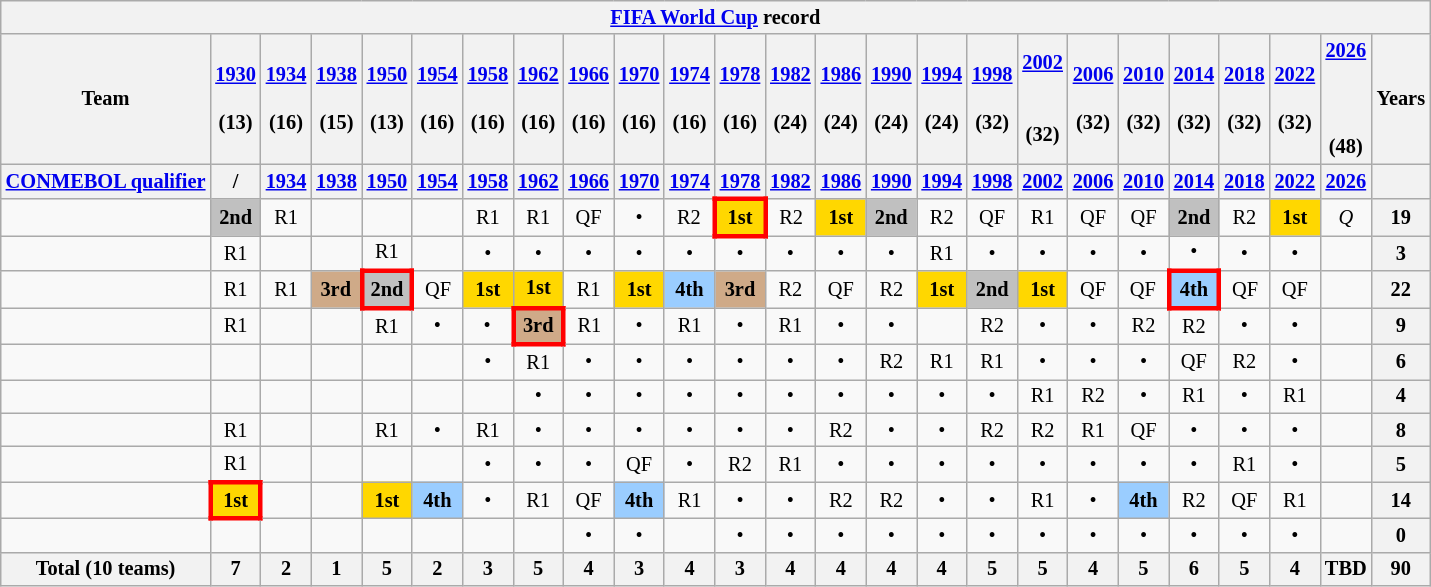<table class="wikitable" style="text-align:center; font-size:85%;">
<tr>
<th colspan=25><a href='#'>FIFA World Cup</a> record</th>
</tr>
<tr>
<th>Team</th>
<th><a href='#'>1930</a><br><br>(13)</th>
<th><a href='#'>1934</a><br><br>(16)</th>
<th><a href='#'>1938</a><br><br>(15)</th>
<th><a href='#'>1950</a><br><br>(13)</th>
<th><a href='#'>1954</a><br><br>(16)</th>
<th><a href='#'>1958</a><br><br>(16)</th>
<th><a href='#'>1962</a><br><br>(16)</th>
<th><a href='#'>1966</a><br><br>(16)</th>
<th><a href='#'>1970</a><br><br>(16)</th>
<th><a href='#'>1974</a><br><br>(16)</th>
<th><a href='#'>1978</a><br><br>(16)</th>
<th><a href='#'>1982</a><br><br>(24)</th>
<th><a href='#'>1986</a><br><br>(24)</th>
<th><a href='#'>1990</a><br><br>(24)</th>
<th><a href='#'>1994</a><br><br>(24)</th>
<th><a href='#'>1998</a><br><br>(32)</th>
<th><a href='#'>2002</a><br><br><br>(32)</th>
<th><a href='#'>2006</a><br><br>(32)</th>
<th><a href='#'>2010</a><br><br>(32)</th>
<th><a href='#'>2014</a><br><br>(32)</th>
<th><a href='#'>2018</a><br><br>(32)</th>
<th><a href='#'>2022</a><br><br>(32)</th>
<th><a href='#'>2026</a><br><br><br><br>(48)</th>
<th>Years</th>
</tr>
<tr>
<th><a href='#'>CONMEBOL qualifier</a></th>
<th>/</th>
<th><a href='#'>1934</a></th>
<th><a href='#'>1938</a></th>
<th><a href='#'>1950</a></th>
<th><a href='#'>1954</a></th>
<th><a href='#'>1958</a></th>
<th><a href='#'>1962</a></th>
<th><a href='#'>1966</a></th>
<th><a href='#'>1970</a></th>
<th><a href='#'>1974</a></th>
<th><a href='#'>1978</a></th>
<th><a href='#'>1982</a></th>
<th><a href='#'>1986</a></th>
<th><a href='#'>1990</a></th>
<th><a href='#'>1994</a></th>
<th><a href='#'>1998</a></th>
<th><a href='#'>2002</a></th>
<th><a href='#'>2006</a></th>
<th><a href='#'>2010</a></th>
<th><a href='#'>2014</a></th>
<th><a href='#'>2018</a></th>
<th><a href='#'>2022</a></th>
<th><a href='#'>2026</a></th>
<th></th>
</tr>
<tr>
<td align=left></td>
<td bgcolor="silver"><strong>2nd</strong></td>
<td>R1</td>
<td></td>
<td></td>
<td></td>
<td>R1</td>
<td>R1</td>
<td>QF</td>
<td>•</td>
<td>R2</td>
<td bgcolor="gold" style="border:3px solid red"><strong>1st</strong></td>
<td>R2</td>
<td bgcolor="gold"><strong>1st</strong></td>
<td bgcolor="silver"><strong>2nd</strong></td>
<td>R2</td>
<td>QF</td>
<td>R1</td>
<td>QF</td>
<td>QF</td>
<td bgcolor="silver"><strong>2nd</strong></td>
<td>R2</td>
<td bgcolor="gold"><strong>1st</strong></td>
<td><em>Q</em></td>
<th>19</th>
</tr>
<tr>
<td align=left></td>
<td>R1</td>
<td></td>
<td></td>
<td>R1</td>
<td></td>
<td>•</td>
<td>•</td>
<td>•</td>
<td>•</td>
<td>•</td>
<td>•</td>
<td>•</td>
<td>•</td>
<td>•</td>
<td>R1</td>
<td>•</td>
<td>•</td>
<td>•</td>
<td>•</td>
<td>•</td>
<td>•</td>
<td>•</td>
<td></td>
<th>3</th>
</tr>
<tr>
<td align=left></td>
<td>R1</td>
<td>R1</td>
<td bgcolor="#CFAA88"><strong>3rd</strong></td>
<td bgcolor="silver" style="border:3px solid red"><strong>2nd</strong></td>
<td>QF</td>
<td bgcolor="gold"><strong>1st</strong></td>
<td bgcolor="gold"><strong>1st</strong></td>
<td>R1</td>
<td bgcolor="gold"><strong>1st</strong></td>
<td bgcolor=#9acdff><strong>4th</strong></td>
<td bgcolor="#CFAA88"><strong>3rd</strong></td>
<td>R2</td>
<td>QF</td>
<td>R2</td>
<td bgcolor="gold"><strong>1st</strong></td>
<td bgcolor="silver"><strong>2nd</strong></td>
<td bgcolor="gold"><strong>1st</strong></td>
<td>QF</td>
<td>QF</td>
<td bgcolor=#9acdff style="border:3px solid red"><strong>4th</strong></td>
<td>QF</td>
<td>QF</td>
<td></td>
<th>22</th>
</tr>
<tr>
<td align=left></td>
<td>R1</td>
<td></td>
<td></td>
<td>R1</td>
<td>•</td>
<td>•</td>
<td bgcolor="#CFAA88" style="border:3px solid red"><strong>3rd</strong></td>
<td>R1</td>
<td>•</td>
<td>R1</td>
<td>•</td>
<td>R1</td>
<td>•</td>
<td>•</td>
<td></td>
<td>R2</td>
<td>•</td>
<td>•</td>
<td>R2</td>
<td>R2</td>
<td>•</td>
<td>•</td>
<td></td>
<th>9</th>
</tr>
<tr>
<td align=left></td>
<td></td>
<td></td>
<td></td>
<td></td>
<td></td>
<td>•</td>
<td>R1</td>
<td>•</td>
<td>•</td>
<td>•</td>
<td>•</td>
<td>•</td>
<td>•</td>
<td>R2</td>
<td>R1</td>
<td>R1</td>
<td>•</td>
<td>•</td>
<td>•</td>
<td>QF</td>
<td>R2</td>
<td>•</td>
<td></td>
<th>6</th>
</tr>
<tr>
<td align=left></td>
<td></td>
<td></td>
<td></td>
<td></td>
<td></td>
<td></td>
<td>•</td>
<td>•</td>
<td>•</td>
<td>•</td>
<td>•</td>
<td>•</td>
<td>•</td>
<td>•</td>
<td>•</td>
<td>•</td>
<td>R1</td>
<td>R2</td>
<td>•</td>
<td>R1</td>
<td>•</td>
<td>R1</td>
<td></td>
<th>4</th>
</tr>
<tr>
<td align=left></td>
<td>R1</td>
<td></td>
<td></td>
<td>R1</td>
<td>•</td>
<td>R1</td>
<td>•</td>
<td>•</td>
<td>•</td>
<td>•</td>
<td>•</td>
<td>•</td>
<td>R2</td>
<td>•</td>
<td>•</td>
<td>R2</td>
<td>R2</td>
<td>R1</td>
<td>QF</td>
<td>•</td>
<td>•</td>
<td>•</td>
<td></td>
<th>8</th>
</tr>
<tr>
<td align=left></td>
<td>R1</td>
<td></td>
<td></td>
<td></td>
<td></td>
<td>•</td>
<td>•</td>
<td>•</td>
<td>QF</td>
<td>•</td>
<td>R2</td>
<td>R1</td>
<td>•</td>
<td>•</td>
<td>•</td>
<td>•</td>
<td>•</td>
<td>•</td>
<td>•</td>
<td>•</td>
<td>R1</td>
<td>•</td>
<td></td>
<th>5</th>
</tr>
<tr>
<td align=left></td>
<td bgcolor="gold" style="border:3px solid red"><strong>1st</strong></td>
<td></td>
<td></td>
<td bgcolor="gold"><strong>1st</strong></td>
<td bgcolor=#9acdff><strong>4th</strong></td>
<td>•</td>
<td>R1</td>
<td>QF</td>
<td bgcolor=#9acdff><strong>4th</strong></td>
<td>R1</td>
<td>•</td>
<td>•</td>
<td>R2</td>
<td>R2</td>
<td>•</td>
<td>•</td>
<td>R1</td>
<td>•</td>
<td bgcolor=#9acdff><strong>4th</strong></td>
<td>R2</td>
<td>QF</td>
<td>R1</td>
<td></td>
<th>14</th>
</tr>
<tr>
<td align=left></td>
<td></td>
<td></td>
<td></td>
<td></td>
<td></td>
<td></td>
<td></td>
<td>•</td>
<td>•</td>
<td></td>
<td>•</td>
<td>•</td>
<td>•</td>
<td>•</td>
<td>•</td>
<td>•</td>
<td>•</td>
<td>•</td>
<td>•</td>
<td>•</td>
<td>•</td>
<td>•</td>
<td></td>
<th>0</th>
</tr>
<tr>
<th>Total (10 teams)</th>
<th>7</th>
<th>2</th>
<th>1</th>
<th>5</th>
<th>2</th>
<th>3</th>
<th>5</th>
<th>4</th>
<th>3</th>
<th>4</th>
<th>3</th>
<th>4</th>
<th>4</th>
<th>4</th>
<th>4</th>
<th>5</th>
<th>5</th>
<th>4</th>
<th>5</th>
<th>6</th>
<th>5</th>
<th>4</th>
<th>TBD</th>
<th>90</th>
</tr>
</table>
